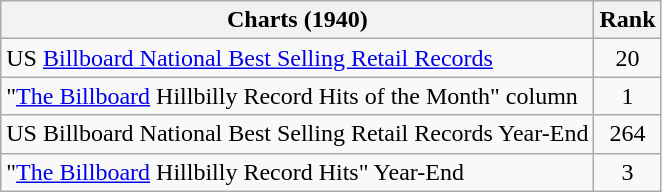<table class="wikitable">
<tr>
<th>Charts (1940)</th>
<th style="text-align:center;">Rank</th>
</tr>
<tr>
<td>US <a href='#'>Billboard National Best Selling Retail Records</a></td>
<td align="center">20</td>
</tr>
<tr>
<td>"<a href='#'>The Billboard</a> Hillbilly Record Hits of the Month" column</td>
<td align="center">1</td>
</tr>
<tr>
<td>US Billboard National Best Selling Retail Records Year-End</td>
<td align="center">264</td>
</tr>
<tr>
<td>"<a href='#'>The Billboard</a> Hillbilly Record Hits" Year-End</td>
<td align="center">3</td>
</tr>
</table>
